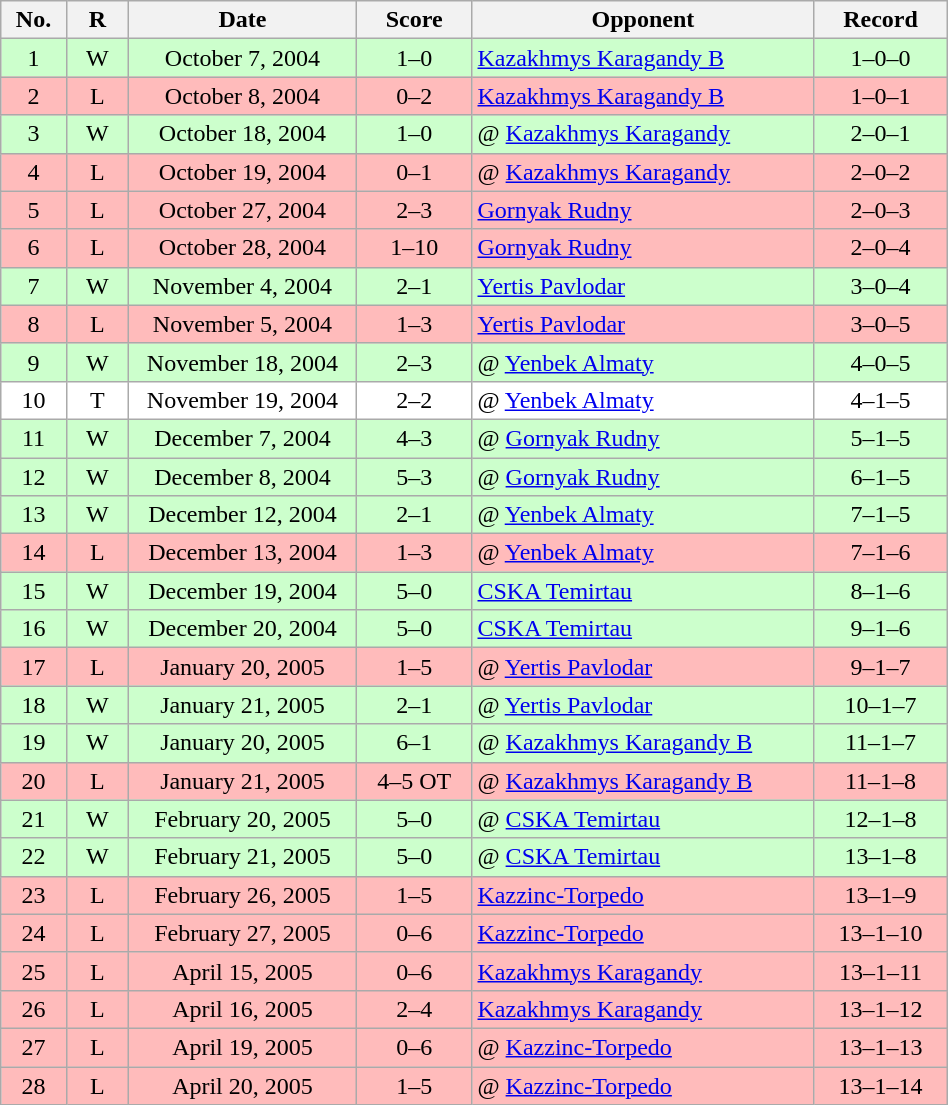<table class="wikitable" width="50%">
<tr>
<th width="2%">No.</th>
<th width="3%">R</th>
<th width="12%">Date</th>
<th width="5%">Score</th>
<th width="18%">Opponent</th>
<th width="5%">Record</th>
</tr>
<tr align="center" bgcolor="#CCFFCC">
<td>1</td>
<td>W</td>
<td>October 7, 2004</td>
<td>1–0</td>
<td align="left"><a href='#'>Kazakhmys Karagandy B</a></td>
<td>1–0–0</td>
</tr>
<tr align="center" bgcolor="#FFBBBB">
<td>2</td>
<td>L</td>
<td>October 8, 2004</td>
<td>0–2</td>
<td align="left"><a href='#'>Kazakhmys Karagandy B</a></td>
<td>1–0–1</td>
</tr>
<tr align="center" bgcolor="#CCFFCC">
<td>3</td>
<td>W</td>
<td>October 18, 2004</td>
<td>1–0</td>
<td align="left">@ <a href='#'>Kazakhmys Karagandy</a></td>
<td>2–0–1</td>
</tr>
<tr align="center" bgcolor="#FFBBBB">
<td>4</td>
<td>L</td>
<td>October 19, 2004</td>
<td>0–1</td>
<td align="left">@ <a href='#'>Kazakhmys Karagandy</a></td>
<td>2–0–2</td>
</tr>
<tr align="center" bgcolor="#FFBBBB">
<td>5</td>
<td>L</td>
<td>October 27, 2004</td>
<td>2–3</td>
<td align="left"><a href='#'>Gornyak Rudny</a></td>
<td>2–0–3</td>
</tr>
<tr align="center" bgcolor="#FFBBBB">
<td>6</td>
<td>L</td>
<td>October 28, 2004</td>
<td>1–10</td>
<td align="left"><a href='#'>Gornyak Rudny</a></td>
<td>2–0–4</td>
</tr>
<tr align="center" bgcolor="#CCFFCC">
<td>7</td>
<td>W</td>
<td>November 4, 2004</td>
<td>2–1</td>
<td align="left"><a href='#'>Yertis Pavlodar</a></td>
<td>3–0–4</td>
</tr>
<tr align="center" bgcolor="#FFBBBB">
<td>8</td>
<td>L</td>
<td>November 5, 2004</td>
<td>1–3</td>
<td align="left"><a href='#'>Yertis Pavlodar</a></td>
<td>3–0–5</td>
</tr>
<tr align="center" bgcolor="#CCFFCC">
<td>9</td>
<td>W</td>
<td>November 18, 2004</td>
<td>2–3</td>
<td align="left">@ <a href='#'>Yenbek Almaty</a></td>
<td>4–0–5</td>
</tr>
<tr align="center" bgcolor="#FFFFFF">
<td>10</td>
<td>T</td>
<td>November 19, 2004</td>
<td>2–2</td>
<td align="left">@ <a href='#'>Yenbek Almaty</a></td>
<td>4–1–5</td>
</tr>
<tr align="center" bgcolor="#CCFFCC">
<td>11</td>
<td>W</td>
<td>December 7, 2004</td>
<td>4–3</td>
<td align="left">@ <a href='#'>Gornyak Rudny</a></td>
<td>5–1–5</td>
</tr>
<tr align="center" bgcolor="#CCFFCC">
<td>12</td>
<td>W</td>
<td>December 8, 2004</td>
<td>5–3</td>
<td align="left">@ <a href='#'>Gornyak Rudny</a></td>
<td>6–1–5</td>
</tr>
<tr align="center" bgcolor="#CCFFCC">
<td>13</td>
<td>W</td>
<td>December 12, 2004</td>
<td>2–1</td>
<td align="left">@ <a href='#'>Yenbek Almaty</a></td>
<td>7–1–5</td>
</tr>
<tr align="center" bgcolor="#FFBBBB">
<td>14</td>
<td>L</td>
<td>December 13, 2004</td>
<td>1–3</td>
<td align="left">@ <a href='#'>Yenbek Almaty</a></td>
<td>7–1–6</td>
</tr>
<tr align="center" bgcolor="#CCFFCC">
<td>15</td>
<td>W</td>
<td>December 19, 2004</td>
<td>5–0</td>
<td align="left"><a href='#'>CSKA Temirtau</a></td>
<td>8–1–6</td>
</tr>
<tr align="center" bgcolor="#CCFFCC">
<td>16</td>
<td>W</td>
<td>December 20, 2004</td>
<td>5–0</td>
<td align="left"><a href='#'>CSKA Temirtau</a></td>
<td>9–1–6</td>
</tr>
<tr align="center" bgcolor="#FFBBBB">
<td>17</td>
<td>L</td>
<td>January 20, 2005</td>
<td>1–5</td>
<td align="left">@ <a href='#'>Yertis Pavlodar</a></td>
<td>9–1–7</td>
</tr>
<tr align="center" bgcolor="#CCFFCC">
<td>18</td>
<td>W</td>
<td>January 21, 2005</td>
<td>2–1</td>
<td align="left">@ <a href='#'>Yertis Pavlodar</a></td>
<td>10–1–7</td>
</tr>
<tr align="center" bgcolor="#CCFFCC">
<td>19</td>
<td>W</td>
<td>January 20, 2005</td>
<td>6–1</td>
<td align="left">@ <a href='#'>Kazakhmys Karagandy B</a></td>
<td>11–1–7</td>
</tr>
<tr align="center" bgcolor="#FFBBBB">
<td>20</td>
<td>L</td>
<td>January 21, 2005</td>
<td>4–5 OT</td>
<td align="left">@ <a href='#'>Kazakhmys Karagandy B</a></td>
<td>11–1–8</td>
</tr>
<tr align="center" bgcolor="#CCFFCC">
<td>21</td>
<td>W</td>
<td>February 20, 2005</td>
<td>5–0</td>
<td align="left">@ <a href='#'>CSKA Temirtau</a></td>
<td>12–1–8</td>
</tr>
<tr align="center" bgcolor="#CCFFCC">
<td>22</td>
<td>W</td>
<td>February 21, 2005</td>
<td>5–0</td>
<td align="left">@ <a href='#'>CSKA Temirtau</a></td>
<td>13–1–8</td>
</tr>
<tr align="center" bgcolor="#FFBBBB">
<td>23</td>
<td>L</td>
<td>February 26, 2005</td>
<td>1–5</td>
<td align="left"><a href='#'>Kazzinc-Torpedo</a></td>
<td>13–1–9</td>
</tr>
<tr align="center" bgcolor="#FFBBBB">
<td>24</td>
<td>L</td>
<td>February 27, 2005</td>
<td>0–6</td>
<td align="left"><a href='#'>Kazzinc-Torpedo</a></td>
<td>13–1–10</td>
</tr>
<tr align="center" bgcolor="#FFBBBB">
<td>25</td>
<td>L</td>
<td>April 15, 2005</td>
<td>0–6</td>
<td align="left"><a href='#'>Kazakhmys Karagandy</a></td>
<td>13–1–11</td>
</tr>
<tr align="center" bgcolor="#FFBBBB">
<td>26</td>
<td>L</td>
<td>April 16, 2005</td>
<td>2–4</td>
<td align="left"><a href='#'>Kazakhmys Karagandy</a></td>
<td>13–1–12</td>
</tr>
<tr align="center" bgcolor="#FFBBBB">
<td>27</td>
<td>L</td>
<td>April 19, 2005</td>
<td>0–6</td>
<td align="left">@ <a href='#'>Kazzinc-Torpedo</a></td>
<td>13–1–13</td>
</tr>
<tr align="center" bgcolor="#FFBBBB">
<td>28</td>
<td>L</td>
<td>April 20, 2005</td>
<td>1–5</td>
<td align="left">@ <a href='#'>Kazzinc-Torpedo</a></td>
<td>13–1–14</td>
</tr>
</table>
